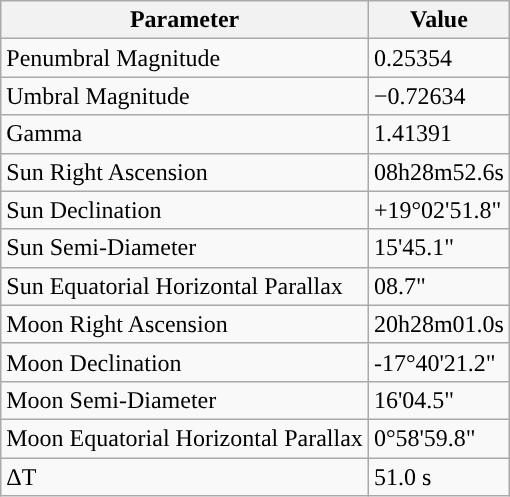<table class="wikitable">
<tr>
<th>Parameter</th>
<th>Value</th>
</tr>
<tr>
<td>Penumbral Magnitude</td>
<td>0.25354</td>
</tr>
<tr>
<td>Umbral Magnitude</td>
<td>−0.72634</td>
</tr>
<tr>
<td>Gamma</td>
<td>1.41391</td>
</tr>
<tr>
<td>Sun Right Ascension</td>
<td>08h28m52.6s</td>
</tr>
<tr>
<td>Sun Declination</td>
<td>+19°02'51.8"</td>
</tr>
<tr>
<td>Sun Semi-Diameter</td>
<td>15'45.1"</td>
</tr>
<tr>
<td>Sun Equatorial Horizontal Parallax</td>
<td>08.7"</td>
</tr>
<tr>
<td>Moon Right Ascension</td>
<td>20h28m01.0s</td>
</tr>
<tr>
<td>Moon Declination</td>
<td>-17°40'21.2"</td>
</tr>
<tr>
<td>Moon Semi-Diameter</td>
<td>16'04.5"</td>
</tr>
<tr>
<td>Moon Equatorial Horizontal Parallax</td>
<td>0°58'59.8"</td>
</tr>
<tr>
<td>ΔT</td>
<td>51.0 s</td>
</tr>
</table>
